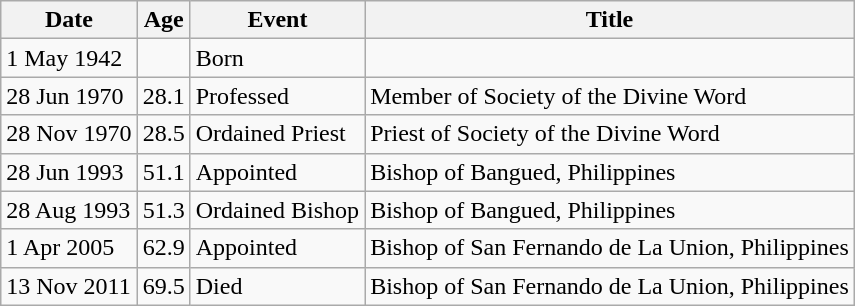<table class="wikitable">
<tr>
<th>Date</th>
<th>Age</th>
<th>Event</th>
<th>Title</th>
</tr>
<tr>
<td>1 May 1942</td>
<td></td>
<td>Born</td>
</tr>
<tr>
<td>28 Jun 1970</td>
<td>28.1</td>
<td>Professed</td>
<td>Member of Society of the Divine Word</td>
</tr>
<tr>
<td>28 Nov 1970</td>
<td>28.5</td>
<td>Ordained Priest</td>
<td>Priest of Society of the Divine Word</td>
</tr>
<tr>
<td>28 Jun 1993</td>
<td>51.1</td>
<td>Appointed</td>
<td>Bishop of Bangued, Philippines</td>
</tr>
<tr>
<td>28 Aug 1993</td>
<td>51.3</td>
<td>Ordained Bishop</td>
<td>Bishop of Bangued, Philippines</td>
</tr>
<tr>
<td>1 Apr 2005</td>
<td>62.9</td>
<td>Appointed</td>
<td>Bishop of San Fernando de La Union, Philippines</td>
</tr>
<tr>
<td>13 Nov 2011</td>
<td>69.5</td>
<td>Died</td>
<td>Bishop of San Fernando de La Union, Philippines</td>
</tr>
</table>
